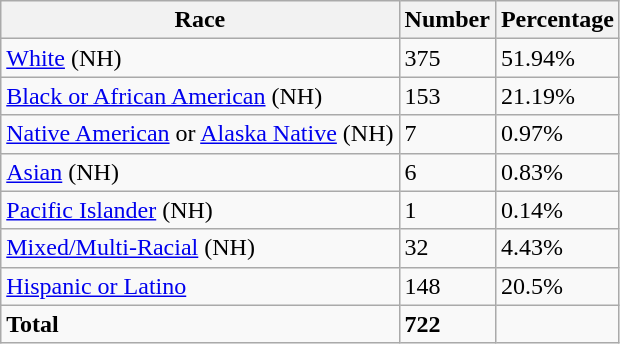<table class="wikitable">
<tr>
<th>Race</th>
<th>Number</th>
<th>Percentage</th>
</tr>
<tr>
<td><a href='#'>White</a> (NH)</td>
<td>375</td>
<td>51.94%</td>
</tr>
<tr>
<td><a href='#'>Black or African American</a> (NH)</td>
<td>153</td>
<td>21.19%</td>
</tr>
<tr>
<td><a href='#'>Native American</a> or <a href='#'>Alaska Native</a> (NH)</td>
<td>7</td>
<td>0.97%</td>
</tr>
<tr>
<td><a href='#'>Asian</a> (NH)</td>
<td>6</td>
<td>0.83%</td>
</tr>
<tr>
<td><a href='#'>Pacific Islander</a> (NH)</td>
<td>1</td>
<td>0.14%</td>
</tr>
<tr>
<td><a href='#'>Mixed/Multi-Racial</a> (NH)</td>
<td>32</td>
<td>4.43%</td>
</tr>
<tr>
<td><a href='#'>Hispanic or Latino</a></td>
<td>148</td>
<td>20.5%</td>
</tr>
<tr>
<td><strong>Total</strong></td>
<td><strong>722</strong></td>
<td></td>
</tr>
</table>
